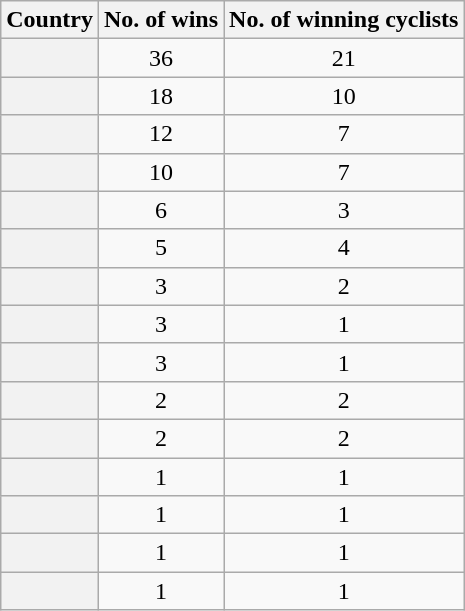<table class="sortable plainrowheaders wikitable">
<tr>
<th scope=col>Country</th>
<th scope=col>No. of wins</th>
<th scope=col>No. of winning cyclists</th>
</tr>
<tr>
<th scope=row></th>
<td align=center>36</td>
<td align=center>21</td>
</tr>
<tr>
<th scope=row></th>
<td align=center>18</td>
<td align=center>10</td>
</tr>
<tr>
<th scope=row></th>
<td align=center>12</td>
<td align=center>7</td>
</tr>
<tr>
<th scope=row></th>
<td align=center>10</td>
<td align=center>7</td>
</tr>
<tr>
<th scope=row></th>
<td align=center>6</td>
<td align=center>3</td>
</tr>
<tr>
<th scope=row></th>
<td align=center>5</td>
<td align=center>4</td>
</tr>
<tr>
<th scope="row"></th>
<td align="center">3</td>
<td align="center">2</td>
</tr>
<tr>
<th scope=row></th>
<td align=center>3</td>
<td align=center>1</td>
</tr>
<tr>
<th scope="row"></th>
<td align="center">3</td>
<td align="center">1</td>
</tr>
<tr>
<th scope=row></th>
<td align=center>2</td>
<td align=center>2</td>
</tr>
<tr>
<th scope=row></th>
<td align=center>2</td>
<td align=center>2</td>
</tr>
<tr>
<th scope=row></th>
<td align=center>1</td>
<td align=center>1</td>
</tr>
<tr>
<th scope=row></th>
<td align=center>1</td>
<td align=center>1</td>
</tr>
<tr>
<th scope=row></th>
<td align=center>1</td>
<td align=center>1</td>
</tr>
<tr>
<th scope=row></th>
<td align=center>1</td>
<td align=center>1</td>
</tr>
</table>
